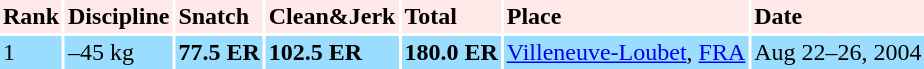<table border=0 cellpadding=2 cellspacing=2>
<tr bgcolor=#FFE8E8>
<td><strong>Rank</strong></td>
<td><strong>Discipline</strong></td>
<td><strong>Snatch</strong></td>
<td><strong>Clean&Jerk</strong></td>
<td><strong>Total</strong></td>
<td><strong>Place</strong></td>
<td><strong>Date</strong></td>
</tr>
<tr bgcolor=#9BDDFF>
<td>1</td>
<td>–45 kg</td>
<td><strong>77.5 ER</strong></td>
<td><strong>102.5 ER</strong></td>
<td><strong>180.0 ER</strong></td>
<td><a href='#'>Villeneuve-Loubet</a>, <a href='#'>FRA</a></td>
<td>Aug 22–26, 2004</td>
</tr>
</table>
